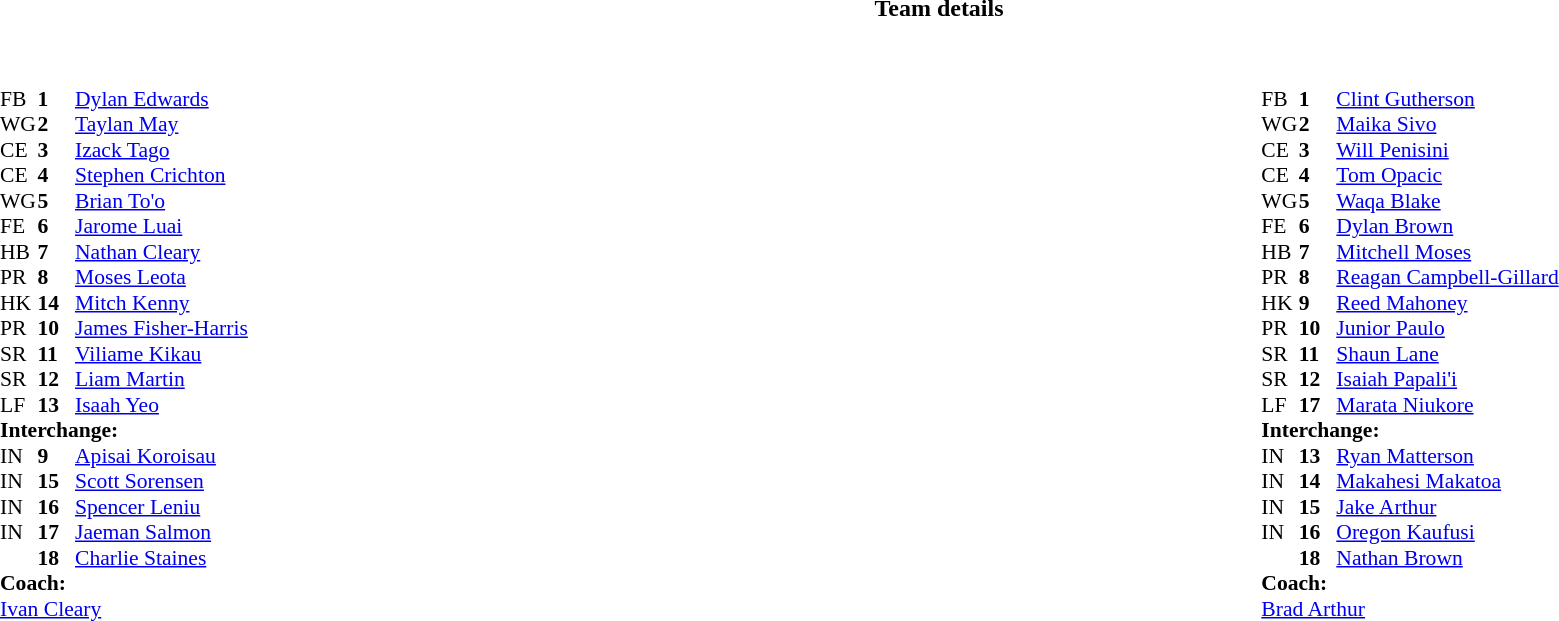<table border="0" width="100%" class="collapsible collapsed">
<tr>
<th>Team details</th>
</tr>
<tr>
<td><br><table width="100%">
<tr>
<td valign="top" width="50%"><br><table style="font-size: 90%" cellspacing="0" cellpadding="0">
<tr>
<th width="25"></th>
<th width="25"></th>
</tr>
<tr>
<td>FB</td>
<td><strong>1</strong></td>
<td><a href='#'>Dylan Edwards</a></td>
</tr>
<tr>
<td>WG</td>
<td><strong>2</strong></td>
<td><a href='#'>Taylan May</a></td>
</tr>
<tr>
<td>CE</td>
<td><strong>3</strong></td>
<td><a href='#'>Izack Tago</a></td>
</tr>
<tr>
<td>CE</td>
<td><strong>4</strong></td>
<td><a href='#'>Stephen Crichton</a></td>
</tr>
<tr>
<td>WG</td>
<td><strong>5</strong></td>
<td><a href='#'>Brian To'o</a></td>
</tr>
<tr>
<td>FE</td>
<td><strong>6</strong></td>
<td><a href='#'>Jarome Luai</a></td>
</tr>
<tr>
<td>HB</td>
<td><strong>7</strong></td>
<td><a href='#'>Nathan Cleary</a></td>
</tr>
<tr>
<td>PR</td>
<td><strong>8</strong></td>
<td><a href='#'>Moses Leota</a></td>
</tr>
<tr>
<td>HK</td>
<td><strong>14</strong></td>
<td><a href='#'>Mitch Kenny</a></td>
</tr>
<tr>
<td>PR</td>
<td><strong>10</strong></td>
<td><a href='#'>James Fisher-Harris</a></td>
</tr>
<tr>
<td>SR</td>
<td><strong>11</strong></td>
<td><a href='#'>Viliame Kikau</a></td>
</tr>
<tr>
<td>SR</td>
<td><strong>12</strong></td>
<td><a href='#'>Liam Martin</a></td>
</tr>
<tr>
<td>LF</td>
<td><strong>13</strong></td>
<td><a href='#'>Isaah Yeo</a></td>
</tr>
<tr>
<td colspan=3><strong>Interchange:</strong></td>
</tr>
<tr>
<td>IN</td>
<td><strong>9</strong></td>
<td><a href='#'>Apisai Koroisau</a></td>
</tr>
<tr>
<td>IN</td>
<td><strong>15</strong></td>
<td><a href='#'>Scott Sorensen</a></td>
</tr>
<tr>
<td>IN</td>
<td><strong>16</strong></td>
<td><a href='#'>Spencer Leniu</a></td>
</tr>
<tr>
<td>IN</td>
<td><strong>17</strong></td>
<td><a href='#'>Jaeman Salmon</a></td>
</tr>
<tr>
<td></td>
<td><strong>18</strong></td>
<td><a href='#'>Charlie Staines</a></td>
</tr>
<tr>
<td colspan=3><strong>Coach:</strong></td>
</tr>
<tr>
<td colspan="3"><a href='#'>Ivan Cleary</a></td>
</tr>
</table>
</td>
<td valign="top" width="50%"><br><table style="font-size: 90%" cellspacing="0" cellpadding="0" align="center">
<tr>
<th width="25"></th>
<th width="25"></th>
</tr>
<tr>
<td>FB</td>
<td><strong>1</strong></td>
<td><a href='#'>Clint Gutherson</a></td>
</tr>
<tr>
<td>WG</td>
<td><strong>2</strong></td>
<td><a href='#'>Maika Sivo</a></td>
</tr>
<tr>
<td>CE</td>
<td><strong>3</strong></td>
<td><a href='#'>Will Penisini</a></td>
</tr>
<tr>
<td>CE</td>
<td><strong>4</strong></td>
<td><a href='#'>Tom Opacic</a></td>
</tr>
<tr>
<td>WG</td>
<td><strong>5</strong></td>
<td><a href='#'>Waqa Blake</a></td>
</tr>
<tr>
<td>FE</td>
<td><strong>6</strong></td>
<td><a href='#'>Dylan Brown</a></td>
</tr>
<tr>
<td>HB</td>
<td><strong>7</strong></td>
<td><a href='#'>Mitchell Moses</a></td>
</tr>
<tr>
<td>PR</td>
<td><strong>8</strong></td>
<td><a href='#'>Reagan Campbell-Gillard</a></td>
</tr>
<tr>
<td>HK</td>
<td><strong>9</strong></td>
<td><a href='#'>Reed Mahoney</a></td>
</tr>
<tr>
<td>PR</td>
<td><strong>10</strong></td>
<td><a href='#'>Junior Paulo</a></td>
</tr>
<tr>
<td>SR</td>
<td><strong>11</strong></td>
<td><a href='#'>Shaun Lane</a></td>
</tr>
<tr>
<td>SR</td>
<td><strong>12</strong></td>
<td><a href='#'>Isaiah Papali'i</a></td>
</tr>
<tr>
<td>LF</td>
<td><strong>17</strong></td>
<td><a href='#'>Marata Niukore</a></td>
</tr>
<tr>
<td colspan=3><strong>Interchange:</strong></td>
</tr>
<tr>
<td>IN</td>
<td><strong>13</strong></td>
<td><a href='#'>Ryan Matterson</a></td>
</tr>
<tr>
<td>IN</td>
<td><strong>14</strong></td>
<td><a href='#'>Makahesi Makatoa</a></td>
</tr>
<tr>
<td>IN</td>
<td><strong>15</strong></td>
<td><a href='#'>Jake Arthur</a></td>
</tr>
<tr>
<td>IN</td>
<td><strong>16</strong></td>
<td><a href='#'>Oregon Kaufusi</a></td>
</tr>
<tr>
<td></td>
<td><strong>18</strong></td>
<td><a href='#'>Nathan Brown</a></td>
</tr>
<tr>
<td colspan=3><strong>Coach:</strong></td>
</tr>
<tr>
<td colspan="3"><a href='#'>Brad Arthur</a></td>
</tr>
</table>
</td>
</tr>
</table>
</td>
</tr>
</table>
